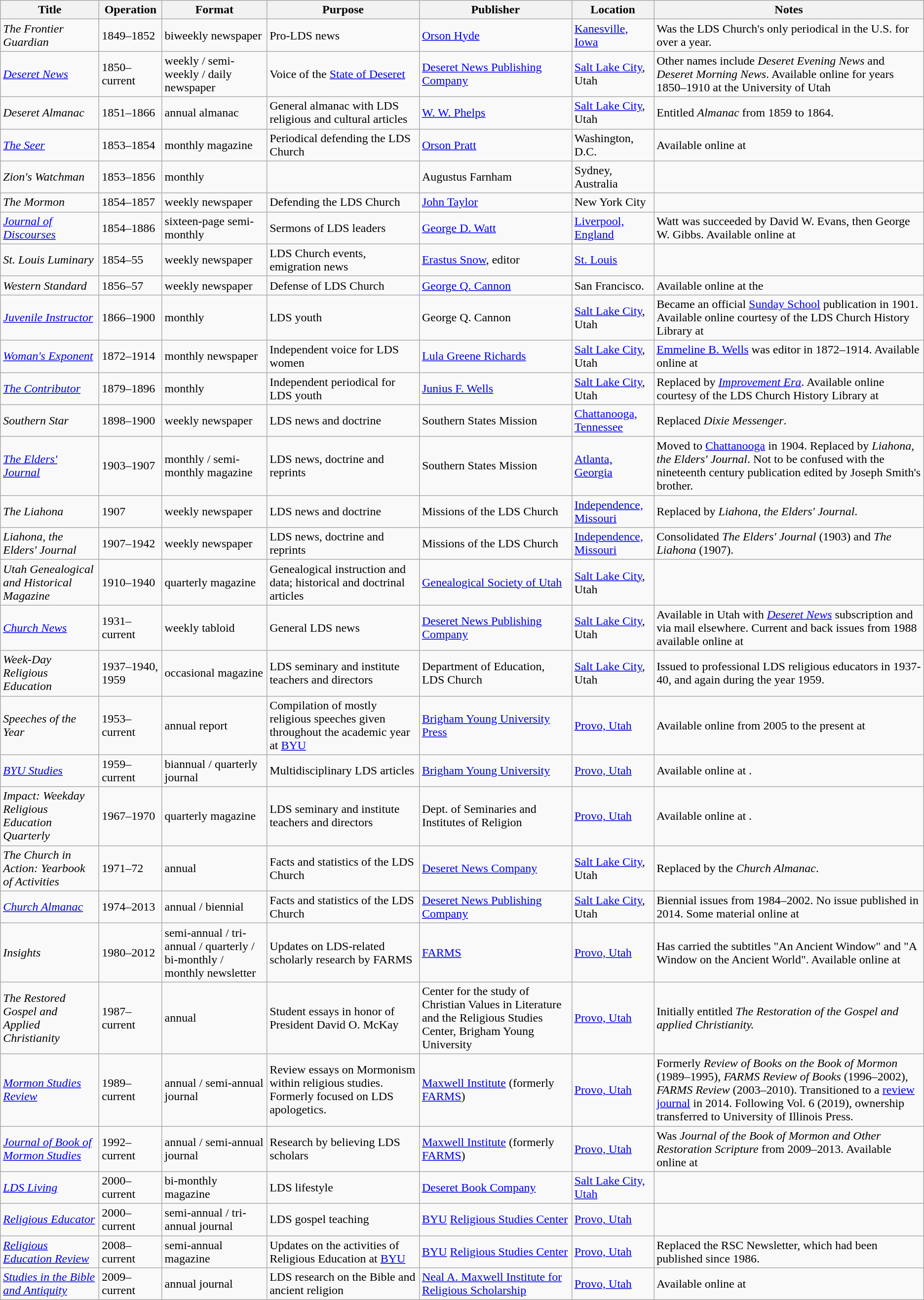<table class="wikitable sortable">
<tr>
<th>Title</th>
<th>Operation</th>
<th>Format</th>
<th>Purpose</th>
<th>Publisher</th>
<th>Location</th>
<th>Notes</th>
</tr>
<tr>
<td><em>The Frontier Guardian</em></td>
<td>1849–1852</td>
<td>biweekly newspaper</td>
<td>Pro-LDS news</td>
<td><a href='#'>Orson Hyde</a></td>
<td><a href='#'>Kanesville, Iowa</a></td>
<td>Was the LDS Church's only periodical in the U.S. for over a year.</td>
</tr>
<tr>
<td><em><a href='#'>Deseret News</a></em></td>
<td>1850–current</td>
<td>weekly / semi-weekly / daily newspaper</td>
<td>Voice of the <a href='#'>State of Deseret</a></td>
<td><a href='#'>Deseret News Publishing Company</a></td>
<td><a href='#'>Salt Lake City</a>, Utah</td>
<td>Other names include <em>Deseret Evening News</em> and <em>Deseret Morning News</em>. Available online for years 1850–1910 at the University of Utah </td>
</tr>
<tr>
<td><em>Deseret Almanac</em></td>
<td>1851–1866</td>
<td>annual almanac</td>
<td>General almanac with LDS religious and cultural articles</td>
<td><a href='#'>W. W. Phelps</a></td>
<td><a href='#'>Salt Lake City</a>, Utah</td>
<td>Entitled <em>Almanac</em> from 1859 to 1864.</td>
</tr>
<tr>
<td><em><a href='#'>The Seer</a></em></td>
<td>1853–1854</td>
<td>monthly magazine</td>
<td>Periodical defending the LDS Church</td>
<td><a href='#'>Orson Pratt</a></td>
<td>Washington, D.C.</td>
<td>Available online at </td>
</tr>
<tr>
<td><em>Zion's Watchman</em></td>
<td>1853–1856</td>
<td>monthly</td>
<td></td>
<td>Augustus Farnham</td>
<td>Sydney, Australia</td>
<td></td>
</tr>
<tr>
<td><em>The Mormon</em></td>
<td>1854–1857</td>
<td>weekly newspaper</td>
<td>Defending the LDS Church</td>
<td><a href='#'>John Taylor</a></td>
<td>New York City</td>
<td></td>
</tr>
<tr>
<td><em><a href='#'>Journal of Discourses</a></em></td>
<td>1854–1886</td>
<td>sixteen-page semi-monthly</td>
<td>Sermons of LDS leaders</td>
<td><a href='#'>George D. Watt</a></td>
<td><a href='#'>Liverpool, England</a></td>
<td>Watt was succeeded by David W. Evans, then George W. Gibbs. Available online at </td>
</tr>
<tr>
<td><em>St. Louis Luminary</em></td>
<td>1854–55</td>
<td>weekly newspaper</td>
<td>LDS Church events, emigration news</td>
<td><a href='#'>Erastus Snow</a>, editor</td>
<td><a href='#'>St. Louis</a></td>
<td></td>
</tr>
<tr>
<td><em>Western Standard</em></td>
<td>1856–57</td>
<td>weekly newspaper</td>
<td>Defense of LDS Church</td>
<td><a href='#'>George Q. Cannon</a></td>
<td>San Francisco.</td>
<td>Available online at the </td>
</tr>
<tr>
<td><em><a href='#'>Juvenile Instructor</a></em></td>
<td>1866–1900</td>
<td>monthly</td>
<td>LDS youth</td>
<td>George Q. Cannon</td>
<td><a href='#'>Salt Lake City</a>, Utah</td>
<td>Became an official <a href='#'>Sunday School</a> publication in 1901. Available online courtesy of the LDS Church History Library at </td>
</tr>
<tr>
<td><em><a href='#'>Woman's Exponent</a></em></td>
<td>1872–1914</td>
<td>monthly newspaper</td>
<td>Independent voice for LDS women</td>
<td><a href='#'>Lula Greene Richards</a></td>
<td><a href='#'>Salt Lake City</a>, Utah</td>
<td><a href='#'>Emmeline B. Wells</a> was editor in 1872–1914. Available online at </td>
</tr>
<tr>
<td><em><a href='#'>The Contributor</a></em></td>
<td>1879–1896</td>
<td>monthly</td>
<td>Independent periodical for LDS youth</td>
<td><a href='#'>Junius F. Wells</a></td>
<td><a href='#'>Salt Lake City</a>, Utah</td>
<td>Replaced by <em><a href='#'>Improvement Era</a></em>. Available online courtesy of the LDS Church History Library at </td>
</tr>
<tr>
<td><em>Southern Star</em></td>
<td>1898–1900</td>
<td>weekly newspaper</td>
<td>LDS news and doctrine</td>
<td>Southern States Mission</td>
<td><a href='#'>Chattanooga, Tennessee</a></td>
<td>Replaced <em>Dixie Messenger</em>.</td>
</tr>
<tr>
<td><em><a href='#'>The Elders' Journal</a></em></td>
<td>1903–1907</td>
<td>monthly / semi-monthly magazine</td>
<td>LDS news, doctrine and reprints</td>
<td>Southern States Mission</td>
<td><a href='#'>Atlanta, Georgia</a></td>
<td>Moved to <a href='#'>Chattanooga</a> in 1904. Replaced by <em>Liahona, the Elders' Journal</em>. Not to be confused with the nineteenth century publication edited by Joseph Smith's brother.</td>
</tr>
<tr>
<td><em>The Liahona</em></td>
<td>1907</td>
<td>weekly newspaper</td>
<td>LDS news and doctrine</td>
<td>Missions of the LDS Church</td>
<td><a href='#'>Independence, Missouri</a></td>
<td>Replaced by <em>Liahona, the Elders' Journal</em>.</td>
</tr>
<tr>
<td><em>Liahona, the Elders' Journal</em></td>
<td>1907–1942</td>
<td>weekly newspaper</td>
<td>LDS news, doctrine and reprints</td>
<td>Missions of the LDS Church</td>
<td><a href='#'>Independence, Missouri</a></td>
<td>Consolidated <em>The Elders' Journal</em> (1903) and <em>The Liahona</em> (1907).</td>
</tr>
<tr>
<td><em>Utah Genealogical and Historical Magazine</em></td>
<td>1910–1940</td>
<td>quarterly magazine</td>
<td>Genealogical instruction and data; historical and doctrinal articles</td>
<td><a href='#'>Genealogical Society of Utah</a></td>
<td><a href='#'>Salt Lake City</a>, Utah</td>
<td></td>
</tr>
<tr>
<td><em><a href='#'>Church News</a></em></td>
<td>1931–current</td>
<td>weekly tabloid</td>
<td>General LDS news</td>
<td><a href='#'>Deseret News Publishing Company</a></td>
<td><a href='#'>Salt Lake City</a>, Utah</td>
<td>Available in Utah with <em><a href='#'>Deseret News</a></em> subscription and via mail elsewhere. Current and back issues from 1988 available online at </td>
</tr>
<tr>
<td><em>Week-Day Religious Education</em></td>
<td>1937–1940, 1959 </td>
<td>occasional magazine</td>
<td>LDS seminary and institute teachers and directors</td>
<td>Department of Education, LDS Church</td>
<td><a href='#'>Salt Lake City</a>, Utah</td>
<td>Issued to professional LDS religious educators in 1937-40, and again during the year 1959.</td>
</tr>
<tr>
<td><em>Speeches of the Year</em></td>
<td>1953–current</td>
<td>annual report</td>
<td>Compilation of mostly religious speeches given throughout the academic year at <a href='#'>BYU</a></td>
<td><a href='#'>Brigham Young University Press</a></td>
<td><a href='#'>Provo, Utah</a></td>
<td> Available online from 2005 to the present at </td>
</tr>
<tr>
<td><em><a href='#'>BYU Studies</a></em></td>
<td>1959–current</td>
<td>biannual / quarterly journal</td>
<td>Multidisciplinary LDS articles</td>
<td><a href='#'>Brigham Young University</a></td>
<td><a href='#'>Provo, Utah</a></td>
<td>Available online at .</td>
</tr>
<tr>
<td><em>Impact: Weekday Religious Education Quarterly</em></td>
<td>1967–1970</td>
<td>quarterly magazine</td>
<td>LDS seminary and institute teachers and directors</td>
<td>Dept. of Seminaries and Institutes of Religion</td>
<td><a href='#'>Provo, Utah</a></td>
<td>Available online at .</td>
</tr>
<tr>
<td><em>The Church in Action: Yearbook of Activities</em></td>
<td>1971–72</td>
<td>annual</td>
<td>Facts and statistics of the LDS Church</td>
<td><a href='#'>Deseret News Company</a></td>
<td><a href='#'>Salt Lake City</a>, Utah</td>
<td>Replaced by the <em>Church Almanac</em>.</td>
</tr>
<tr>
<td><em><a href='#'>Church Almanac</a></em></td>
<td>1974–2013</td>
<td>annual / biennial</td>
<td>Facts and statistics of the LDS Church</td>
<td><a href='#'>Deseret News Publishing Company</a></td>
<td><a href='#'>Salt Lake City</a>, Utah</td>
<td>Biennial issues from 1984–2002. No issue published in 2014. Some material online at </td>
</tr>
<tr>
<td><em>Insights</em></td>
<td>1980–2012</td>
<td>semi-annual / tri-annual / quarterly / bi-monthly / monthly newsletter</td>
<td>Updates on LDS-related scholarly research by FARMS</td>
<td><a href='#'>FARMS</a></td>
<td><a href='#'>Provo, Utah</a></td>
<td>Has carried the subtitles "An Ancient Window" and "A Window on the Ancient World". Available online at </td>
</tr>
<tr>
<td><em>The Restored Gospel and Applied Christianity</em></td>
<td>1987–current</td>
<td>annual</td>
<td>Student essays in honor of President David O. McKay</td>
<td>Center for the study of Christian Values in Literature and the Religious Studies Center, Brigham Young University</td>
<td><a href='#'>Provo, Utah</a></td>
<td>Initially entitled <em>The Restoration of the Gospel and applied Christianity.</em></td>
</tr>
<tr>
<td><em><a href='#'>Mormon Studies Review</a></em></td>
<td>1989–current</td>
<td>annual / semi-annual journal</td>
<td>Review essays on Mormonism within religious studies.  Formerly focused on LDS apologetics.</td>
<td><a href='#'>Maxwell Institute</a> (formerly <a href='#'>FARMS</a>)</td>
<td><a href='#'>Provo, Utah</a></td>
<td>Formerly <em>Review of Books on the Book of Mormon</em> (1989–1995), <em>FARMS Review of Books</em> (1996–2002), <em>FARMS Review</em> (2003–2010).  Transitioned to a <a href='#'>review journal</a> in 2014.  Following Vol. 6 (2019), ownership transferred to University of Illinois Press.</td>
</tr>
<tr>
<td><em><a href='#'>Journal of Book of Mormon Studies</a></em></td>
<td>1992–current</td>
<td>annual / semi-annual journal</td>
<td>Research by believing LDS scholars</td>
<td><a href='#'>Maxwell Institute</a> (formerly <a href='#'>FARMS</a>)</td>
<td><a href='#'>Provo, Utah</a></td>
<td>Was <em>Journal of the Book of Mormon and Other Restoration Scripture</em> from 2009–2013. Available online at </td>
</tr>
<tr>
<td><em><a href='#'>LDS Living</a></em></td>
<td>2000–current</td>
<td>bi-monthly magazine</td>
<td>LDS lifestyle</td>
<td><a href='#'>Deseret Book Company</a></td>
<td><a href='#'>Salt Lake City, Utah</a></td>
<td></td>
</tr>
<tr>
<td><em><a href='#'>Religious Educator</a></em></td>
<td>2000–current</td>
<td>semi-annual / tri-annual journal</td>
<td>LDS gospel teaching</td>
<td><a href='#'>BYU</a> <a href='#'>Religious Studies Center</a></td>
<td><a href='#'>Provo, Utah</a></td>
<td></td>
</tr>
<tr>
<td><em><a href='#'>Religious Education Review</a></em></td>
<td>2008–current</td>
<td>semi-annual magazine</td>
<td>Updates on the activities of Religious Education at <a href='#'>BYU</a></td>
<td><a href='#'>BYU</a> <a href='#'>Religious Studies Center</a></td>
<td><a href='#'>Provo, Utah</a></td>
<td>Replaced the RSC Newsletter, which had been published since 1986.</td>
</tr>
<tr>
<td><em><a href='#'>Studies in the Bible and Antiquity</a></em></td>
<td>2009–current</td>
<td>annual journal</td>
<td>LDS research on the Bible and ancient religion</td>
<td><a href='#'>Neal A. Maxwell Institute for Religious Scholarship</a></td>
<td><a href='#'>Provo, Utah</a></td>
<td>Available online at </td>
</tr>
</table>
